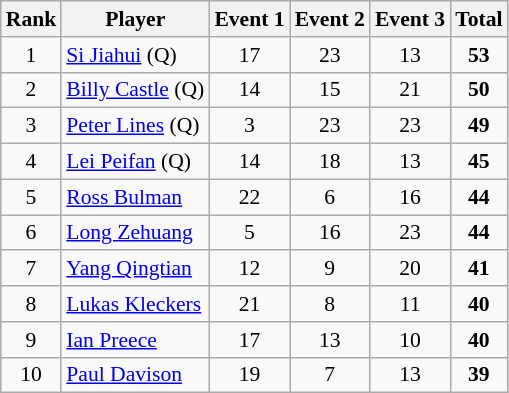<table class="wikitable sortable" style="text-align:center; font-size:90%">
<tr>
<th>Rank</th>
<th>Player</th>
<th>Event 1</th>
<th>Event 2</th>
<th>Event 3</th>
<th>Total</th>
</tr>
<tr>
<td>1</td>
<td align=left> <a href='#'>Si Jiahui</a> (Q)</td>
<td>17</td>
<td>23</td>
<td>13</td>
<td><strong>53</strong></td>
</tr>
<tr>
<td>2</td>
<td align=left> <a href='#'>Billy Castle</a> (Q)</td>
<td>14</td>
<td>15</td>
<td>21</td>
<td><strong>50</strong></td>
</tr>
<tr>
<td>3</td>
<td align=left> <a href='#'>Peter Lines</a> (Q)</td>
<td>3</td>
<td>23</td>
<td>23</td>
<td><strong>49</strong></td>
</tr>
<tr>
<td>4</td>
<td align=left> <a href='#'>Lei Peifan</a> (Q)</td>
<td>14</td>
<td>18</td>
<td>13</td>
<td><strong>45</strong></td>
</tr>
<tr>
<td>5</td>
<td align=left> <a href='#'>Ross Bulman</a></td>
<td>22</td>
<td>6</td>
<td>16</td>
<td><strong>44</strong></td>
</tr>
<tr>
<td>6</td>
<td align=left> <a href='#'>Long Zehuang</a></td>
<td>5</td>
<td>16</td>
<td>23</td>
<td><strong>44</strong></td>
</tr>
<tr>
<td>7</td>
<td align=left> <a href='#'>Yang Qingtian</a></td>
<td>12</td>
<td>9</td>
<td>20</td>
<td><strong>41</strong></td>
</tr>
<tr>
<td>8</td>
<td align=left> <a href='#'>Lukas Kleckers</a></td>
<td>21</td>
<td>8</td>
<td>11</td>
<td><strong>40</strong></td>
</tr>
<tr>
<td>9</td>
<td align=left> <a href='#'>Ian Preece</a></td>
<td>17</td>
<td>13</td>
<td>10</td>
<td><strong>40</strong></td>
</tr>
<tr>
<td>10</td>
<td align=left> <a href='#'>Paul Davison</a></td>
<td>19</td>
<td>7</td>
<td>13</td>
<td><strong>39</strong></td>
</tr>
</table>
